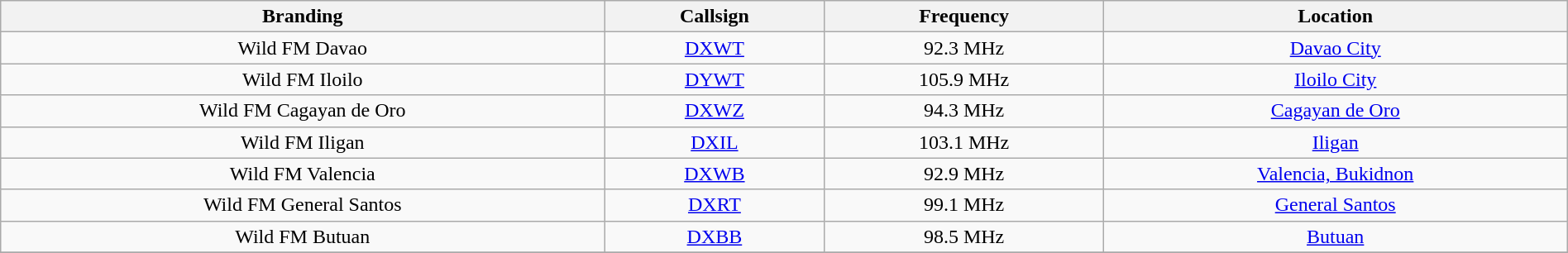<table class="wikitable" style="width:100%; text-align:center;">
<tr>
<th>Branding</th>
<th>Callsign</th>
<th>Frequency</th>
<th>Location</th>
</tr>
<tr>
<td>Wild FM Davao</td>
<td><a href='#'>DXWT</a></td>
<td>92.3 MHz</td>
<td><a href='#'>Davao City</a></td>
</tr>
<tr>
<td>Wild FM Iloilo</td>
<td><a href='#'>DYWT</a></td>
<td>105.9 MHz</td>
<td><a href='#'>Iloilo City</a></td>
</tr>
<tr>
<td>Wild FM Cagayan de Oro</td>
<td><a href='#'>DXWZ</a></td>
<td>94.3 MHz</td>
<td><a href='#'>Cagayan de Oro</a></td>
</tr>
<tr>
<td>Wild FM Iligan</td>
<td><a href='#'>DXIL</a></td>
<td>103.1 MHz</td>
<td><a href='#'>Iligan</a></td>
</tr>
<tr>
<td>Wild FM Valencia</td>
<td><a href='#'>DXWB</a></td>
<td>92.9 MHz</td>
<td><a href='#'>Valencia, Bukidnon</a></td>
</tr>
<tr>
<td>Wild FM General Santos</td>
<td><a href='#'>DXRT</a></td>
<td>99.1 MHz</td>
<td><a href='#'>General Santos</a></td>
</tr>
<tr>
<td>Wild FM Butuan</td>
<td><a href='#'>DXBB</a></td>
<td>98.5 MHz</td>
<td><a href='#'>Butuan</a></td>
</tr>
<tr>
</tr>
</table>
